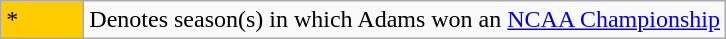<table class="wikitable">
<tr>
<td style="background:#ffcc00; width:3em;">*</td>
<td>Denotes season(s) in which Adams won an <a href='#'>NCAA Championship</a></td>
</tr>
</table>
